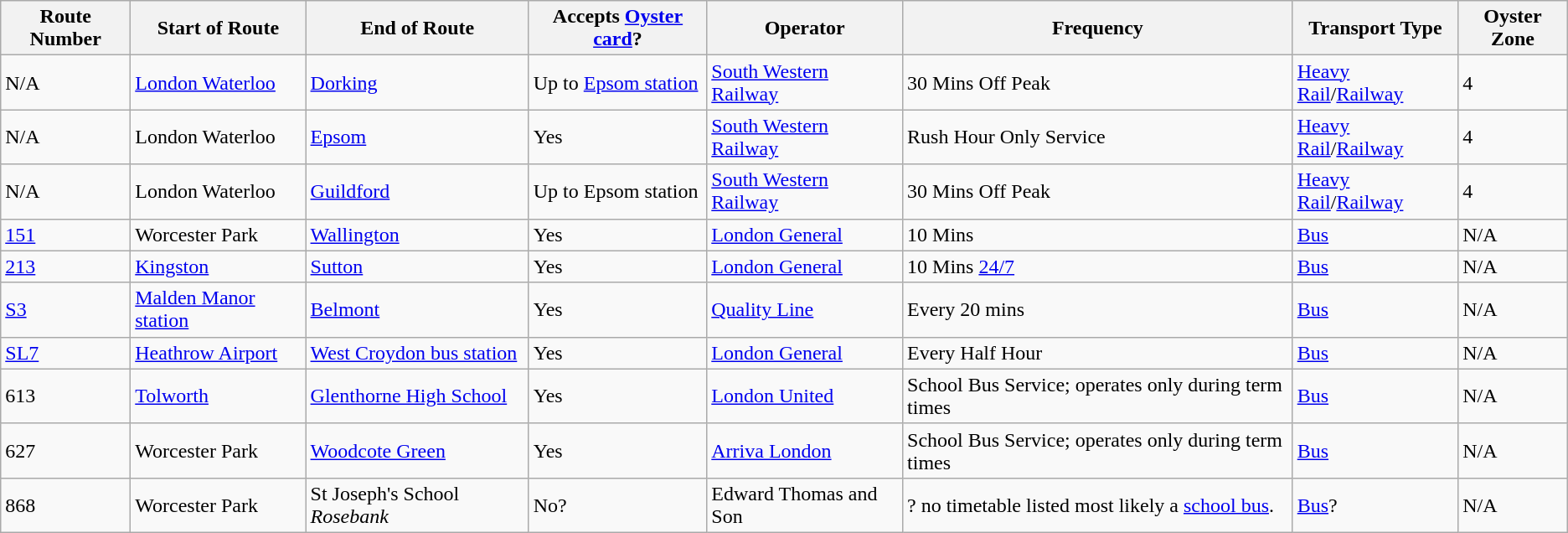<table class="wikitable sortable mw-collapsible">
<tr>
<th>Route Number</th>
<th>Start of Route</th>
<th>End of Route</th>
<th>Accepts <a href='#'>Oyster card</a>?</th>
<th>Operator</th>
<th>Frequency</th>
<th>Transport Type</th>
<th>Oyster Zone</th>
</tr>
<tr>
<td>N/A</td>
<td><a href='#'>London Waterloo</a></td>
<td><a href='#'>Dorking</a></td>
<td>Up to <a href='#'>Epsom station</a></td>
<td><a href='#'>South Western Railway</a></td>
<td>30 Mins Off Peak</td>
<td><a href='#'>Heavy Rail</a>/<a href='#'>Railway</a></td>
<td>4</td>
</tr>
<tr>
<td>N/A</td>
<td>London Waterloo</td>
<td><a href='#'>Epsom</a></td>
<td>Yes</td>
<td><a href='#'>South Western Railway</a></td>
<td>Rush Hour Only Service</td>
<td><a href='#'>Heavy Rail</a>/<a href='#'>Railway</a></td>
<td>4</td>
</tr>
<tr>
<td>N/A</td>
<td>London Waterloo</td>
<td><a href='#'>Guildford</a></td>
<td>Up to Epsom station</td>
<td><a href='#'>South Western Railway</a></td>
<td>30 Mins Off Peak</td>
<td><a href='#'>Heavy Rail</a>/<a href='#'>Railway</a></td>
<td>4</td>
</tr>
<tr>
<td><a href='#'>151</a></td>
<td>Worcester Park</td>
<td><a href='#'>Wallington</a></td>
<td>Yes</td>
<td><a href='#'>London General</a></td>
<td>10 Mins</td>
<td><a href='#'>Bus</a></td>
<td>N/A</td>
</tr>
<tr>
<td><a href='#'>213</a></td>
<td><a href='#'>Kingston</a></td>
<td><a href='#'>Sutton</a></td>
<td>Yes</td>
<td><a href='#'>London General</a></td>
<td>10 Mins <a href='#'>24/7</a></td>
<td><a href='#'>Bus</a></td>
<td>N/A</td>
</tr>
<tr>
<td><a href='#'>S3</a></td>
<td><a href='#'>Malden Manor station</a></td>
<td><a href='#'>Belmont</a></td>
<td>Yes</td>
<td><a href='#'>Quality Line</a></td>
<td>Every 20 mins</td>
<td><a href='#'>Bus</a></td>
<td>N/A</td>
</tr>
<tr>
<td><a href='#'>SL7</a></td>
<td><a href='#'>Heathrow Airport</a></td>
<td><a href='#'>West Croydon bus station</a></td>
<td>Yes</td>
<td><a href='#'>London General</a></td>
<td>Every Half Hour</td>
<td><a href='#'>Bus</a></td>
<td>N/A</td>
</tr>
<tr>
<td>613</td>
<td><a href='#'>Tolworth</a></td>
<td><a href='#'>Glenthorne High School</a></td>
<td>Yes</td>
<td><a href='#'>London United</a></td>
<td>School Bus Service; operates only during term times</td>
<td><a href='#'>Bus</a></td>
<td>N/A</td>
</tr>
<tr>
<td>627</td>
<td>Worcester Park</td>
<td><a href='#'>Woodcote Green</a></td>
<td>Yes</td>
<td><a href='#'>Arriva London</a></td>
<td>School Bus Service; operates only during term times</td>
<td><a href='#'>Bus</a></td>
<td>N/A</td>
</tr>
<tr>
<td>868</td>
<td>Worcester Park</td>
<td>St Joseph's School <em>Rosebank</em></td>
<td>No?</td>
<td>Edward Thomas and Son</td>
<td>? no timetable listed most likely a <a href='#'>school bus</a>.</td>
<td><a href='#'>Bus</a>?</td>
<td>N/A</td>
</tr>
</table>
